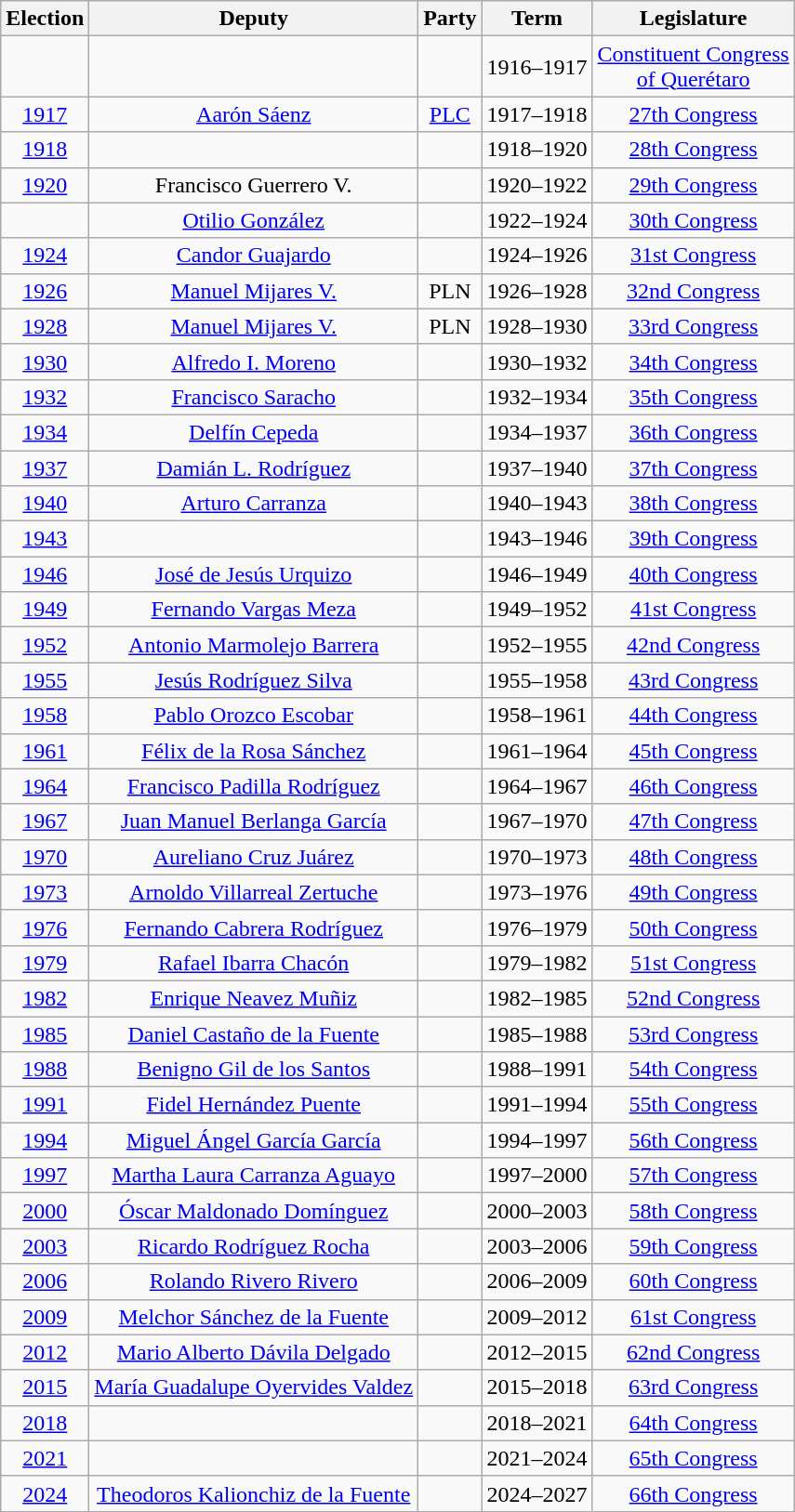<table class="wikitable sortable" style="text-align: center">
<tr>
<th>Election</th>
<th class="unsortable">Deputy</th>
<th class="unsortable">Party</th>
<th class="unsortable">Term</th>
<th class="unsortable">Legislature</th>
</tr>
<tr>
<td></td>
<td></td>
<td></td>
<td>1916–1917</td>
<td><a href='#'>Constituent Congress<br>of Querétaro</a></td>
</tr>
<tr>
<td><a href='#'>1917</a></td>
<td><a href='#'>Aarón Sáenz</a></td>
<td><a href='#'>PLC</a></td>
<td>1917–1918</td>
<td><a href='#'>27th Congress</a></td>
</tr>
<tr>
<td><a href='#'>1918</a></td>
<td></td>
<td></td>
<td>1918–1920</td>
<td><a href='#'>28th Congress</a></td>
</tr>
<tr>
<td><a href='#'>1920</a></td>
<td>Francisco Guerrero V.</td>
<td></td>
<td>1920–1922</td>
<td><a href='#'>29th Congress</a></td>
</tr>
<tr>
<td></td>
<td><a href='#'>Otilio González</a></td>
<td></td>
<td>1922–1924</td>
<td><a href='#'>30th Congress</a></td>
</tr>
<tr>
<td><a href='#'>1924</a></td>
<td><a href='#'>Candor Guajardo</a></td>
<td></td>
<td>1924–1926</td>
<td><a href='#'>31st Congress</a></td>
</tr>
<tr>
<td><a href='#'>1926</a></td>
<td><a href='#'>Manuel Mijares V.</a></td>
<td>PLN</td>
<td>1926–1928</td>
<td><a href='#'>32nd Congress</a></td>
</tr>
<tr>
<td><a href='#'>1928</a></td>
<td><a href='#'>Manuel Mijares V.</a></td>
<td>PLN</td>
<td>1928–1930</td>
<td><a href='#'>33rd Congress</a></td>
</tr>
<tr>
<td><a href='#'>1930</a></td>
<td><a href='#'>Alfredo I. Moreno</a></td>
<td></td>
<td>1930–1932</td>
<td><a href='#'>34th Congress</a></td>
</tr>
<tr>
<td><a href='#'>1932</a></td>
<td><a href='#'>Francisco Saracho</a></td>
<td></td>
<td>1932–1934</td>
<td><a href='#'>35th Congress</a></td>
</tr>
<tr>
<td><a href='#'>1934</a></td>
<td><a href='#'>Delfín Cepeda</a></td>
<td></td>
<td>1934–1937</td>
<td><a href='#'>36th Congress</a></td>
</tr>
<tr>
<td><a href='#'>1937</a></td>
<td><a href='#'>Damián L. Rodríguez</a></td>
<td></td>
<td>1937–1940</td>
<td><a href='#'>37th Congress</a></td>
</tr>
<tr>
<td><a href='#'>1940</a></td>
<td><a href='#'>Arturo Carranza</a></td>
<td></td>
<td>1940–1943</td>
<td><a href='#'>38th Congress</a></td>
</tr>
<tr>
<td><a href='#'>1943</a></td>
<td></td>
<td></td>
<td>1943–1946</td>
<td><a href='#'>39th Congress</a></td>
</tr>
<tr>
<td><a href='#'>1946</a></td>
<td><a href='#'>José de Jesús Urquizo</a></td>
<td></td>
<td>1946–1949</td>
<td><a href='#'>40th Congress</a></td>
</tr>
<tr>
<td><a href='#'>1949</a></td>
<td><a href='#'>Fernando Vargas Meza</a></td>
<td></td>
<td>1949–1952</td>
<td><a href='#'>41st Congress</a></td>
</tr>
<tr>
<td><a href='#'>1952</a></td>
<td><a href='#'>Antonio Marmolejo Barrera</a></td>
<td></td>
<td>1952–1955</td>
<td><a href='#'>42nd Congress</a></td>
</tr>
<tr>
<td><a href='#'>1955</a></td>
<td><a href='#'>Jesús Rodríguez Silva</a></td>
<td></td>
<td>1955–1958</td>
<td><a href='#'>43rd Congress</a></td>
</tr>
<tr>
<td><a href='#'>1958</a></td>
<td><a href='#'>Pablo Orozco Escobar</a></td>
<td></td>
<td>1958–1961</td>
<td><a href='#'>44th Congress</a></td>
</tr>
<tr>
<td><a href='#'>1961</a></td>
<td><a href='#'>Félix de la Rosa Sánchez</a></td>
<td></td>
<td>1961–1964</td>
<td><a href='#'>45th Congress</a></td>
</tr>
<tr>
<td><a href='#'>1964</a></td>
<td><a href='#'>Francisco Padilla Rodríguez</a></td>
<td></td>
<td>1964–1967</td>
<td><a href='#'>46th Congress</a></td>
</tr>
<tr>
<td><a href='#'>1967</a></td>
<td><a href='#'>Juan Manuel Berlanga García</a></td>
<td></td>
<td>1967–1970</td>
<td><a href='#'>47th Congress</a></td>
</tr>
<tr>
<td><a href='#'>1970</a></td>
<td><a href='#'>Aureliano Cruz Juárez</a></td>
<td></td>
<td>1970–1973</td>
<td><a href='#'>48th Congress</a></td>
</tr>
<tr>
<td><a href='#'>1973</a></td>
<td><a href='#'>Arnoldo Villarreal Zertuche</a></td>
<td></td>
<td>1973–1976</td>
<td><a href='#'>49th Congress</a></td>
</tr>
<tr>
<td><a href='#'>1976</a></td>
<td><a href='#'>Fernando Cabrera Rodríguez</a></td>
<td></td>
<td>1976–1979</td>
<td><a href='#'>50th Congress</a></td>
</tr>
<tr>
<td><a href='#'>1979</a></td>
<td><a href='#'>Rafael Ibarra Chacón</a></td>
<td></td>
<td>1979–1982</td>
<td><a href='#'>51st Congress</a></td>
</tr>
<tr>
<td><a href='#'>1982</a></td>
<td><a href='#'>Enrique Neavez Muñiz</a></td>
<td></td>
<td>1982–1985</td>
<td><a href='#'>52nd Congress</a></td>
</tr>
<tr>
<td><a href='#'>1985</a></td>
<td><a href='#'>Daniel Castaño de la Fuente</a></td>
<td></td>
<td>1985–1988</td>
<td><a href='#'>53rd Congress</a></td>
</tr>
<tr>
<td><a href='#'>1988</a></td>
<td><a href='#'>Benigno Gil de los Santos</a></td>
<td></td>
<td>1988–1991</td>
<td><a href='#'>54th Congress</a></td>
</tr>
<tr>
<td><a href='#'>1991</a></td>
<td><a href='#'>Fidel Hernández Puente</a></td>
<td></td>
<td>1991–1994</td>
<td><a href='#'>55th Congress</a></td>
</tr>
<tr>
<td><a href='#'>1994</a></td>
<td><a href='#'>Miguel Ángel García García</a></td>
<td></td>
<td>1994–1997</td>
<td><a href='#'>56th Congress</a></td>
</tr>
<tr>
<td><a href='#'>1997</a></td>
<td><a href='#'>Martha Laura Carranza Aguayo</a></td>
<td></td>
<td>1997–2000</td>
<td><a href='#'>57th Congress</a></td>
</tr>
<tr>
<td><a href='#'>2000</a></td>
<td><a href='#'>Óscar Maldonado Domínguez</a></td>
<td></td>
<td>2000–2003</td>
<td><a href='#'>58th Congress</a></td>
</tr>
<tr>
<td><a href='#'>2003</a></td>
<td><a href='#'>Ricardo Rodríguez Rocha</a></td>
<td></td>
<td>2003–2006</td>
<td><a href='#'>59th Congress</a></td>
</tr>
<tr>
<td><a href='#'>2006</a></td>
<td><a href='#'>Rolando Rivero Rivero</a></td>
<td></td>
<td>2006–2009</td>
<td><a href='#'>60th Congress</a></td>
</tr>
<tr>
<td><a href='#'>2009</a></td>
<td><a href='#'>Melchor Sánchez de la Fuente</a></td>
<td></td>
<td>2009–2012</td>
<td><a href='#'>61st Congress</a></td>
</tr>
<tr>
<td><a href='#'>2012</a></td>
<td><a href='#'>Mario Alberto Dávila Delgado</a></td>
<td></td>
<td>2012–2015</td>
<td><a href='#'>62nd Congress</a></td>
</tr>
<tr>
<td><a href='#'>2015</a></td>
<td><a href='#'>María Guadalupe Oyervides Valdez</a></td>
<td></td>
<td>2015–2018</td>
<td><a href='#'>63rd Congress</a></td>
</tr>
<tr>
<td><a href='#'>2018</a></td>
<td></td>
<td></td>
<td>2018–2021</td>
<td><a href='#'>64th Congress</a></td>
</tr>
<tr>
<td><a href='#'>2021</a></td>
<td></td>
<td></td>
<td>2021–2024</td>
<td><a href='#'>65th Congress</a></td>
</tr>
<tr>
<td><a href='#'>2024</a></td>
<td><a href='#'>Theodoros Kalionchiz de la Fuente</a></td>
<td></td>
<td>2024–2027</td>
<td><a href='#'>66th Congress</a></td>
</tr>
</table>
